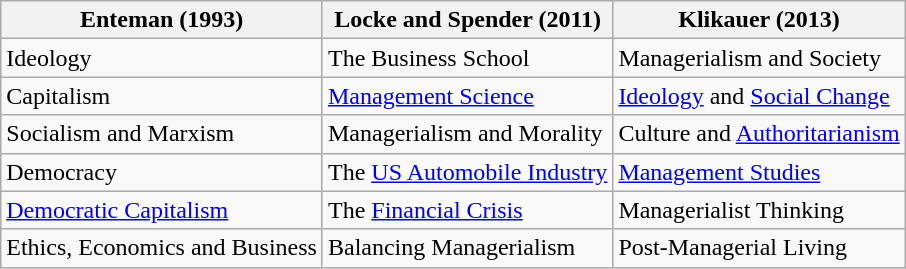<table class="wikitable">
<tr>
<th>Enteman (1993)</th>
<th>Locke and Spender (2011)</th>
<th>Klikauer (2013)</th>
</tr>
<tr>
<td>Ideology</td>
<td>The Business School</td>
<td>Managerialism and Society</td>
</tr>
<tr>
<td>Capitalism</td>
<td><a href='#'>Management Science</a></td>
<td><a href='#'>Ideology</a> and <a href='#'>Social Change</a></td>
</tr>
<tr>
<td>Socialism and Marxism</td>
<td>Managerialism and Morality</td>
<td>Culture and <a href='#'>Authoritarianism</a></td>
</tr>
<tr>
<td>Democracy</td>
<td>The <a href='#'>US Automobile Industry</a></td>
<td><a href='#'>Management Studies</a></td>
</tr>
<tr>
<td><a href='#'>Democratic Capitalism</a></td>
<td>The <a href='#'>Financial Crisis</a></td>
<td>Managerialist Thinking</td>
</tr>
<tr>
<td>Ethics, Economics and Business</td>
<td>Balancing Managerialism</td>
<td>Post-Managerial Living</td>
</tr>
</table>
